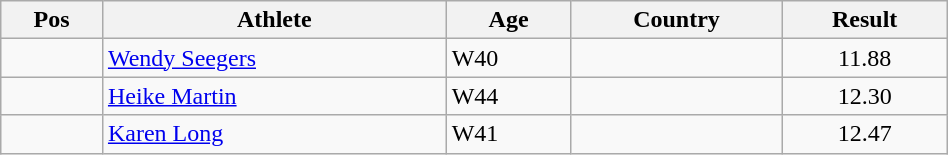<table class="wikitable"  style="text-align:center; width:50%;">
<tr>
<th>Pos</th>
<th>Athlete</th>
<th>Age</th>
<th>Country</th>
<th>Result</th>
</tr>
<tr>
<td align=center></td>
<td align=left><a href='#'>Wendy Seegers</a></td>
<td align=left>W40</td>
<td align=left></td>
<td>11.88</td>
</tr>
<tr>
<td align=center></td>
<td align=left><a href='#'>Heike Martin</a></td>
<td align=left>W44</td>
<td align=left></td>
<td>12.30</td>
</tr>
<tr>
<td align=center></td>
<td align=left><a href='#'>Karen Long</a></td>
<td align=left>W41</td>
<td align=left></td>
<td>12.47</td>
</tr>
</table>
